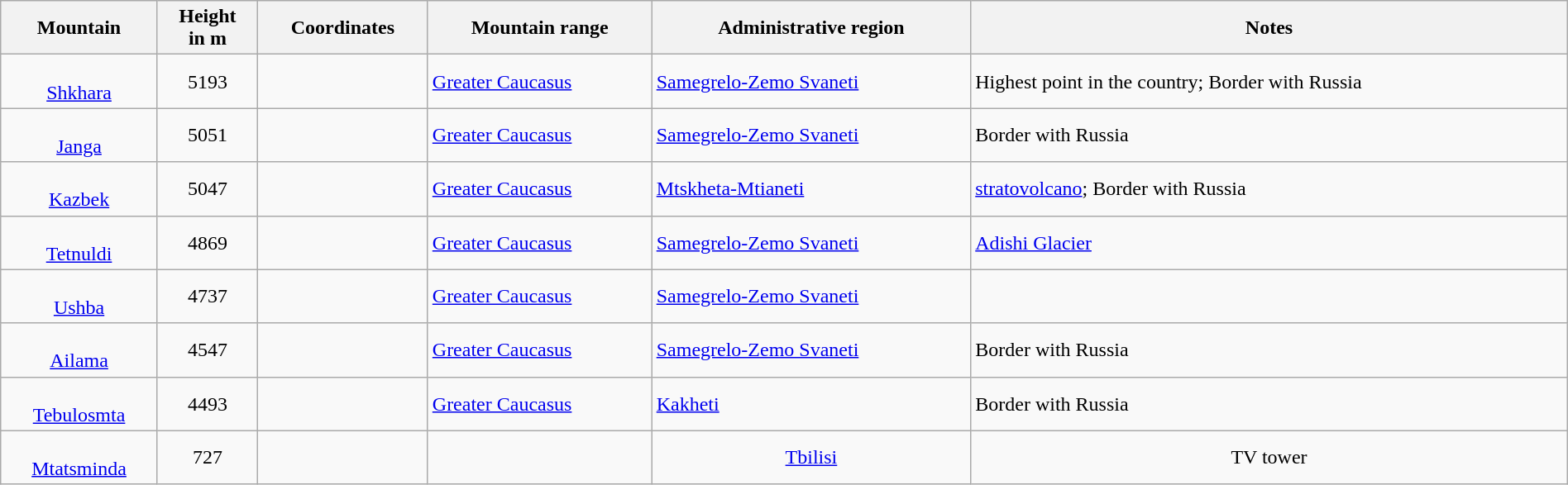<table class="sortable wikitable" style="width:100%; margin:auto; ">
<tr>
<th scope="col">Mountain</th>
<th scope="col">Height <br> in m</th>
<th scope="col">Coordinates</th>
<th scope="col">Mountain range</th>
<th scope="col">Administrative region</th>
<th scope="col">Notes</th>
</tr>
<tr>
<td align="center"> <br><a href='#'>Shkhara</a> <br> </td>
<td align="center">5193</td>
<td></td>
<td><a href='#'>Greater Caucasus</a></td>
<td><a href='#'>Samegrelo-Zemo Svaneti</a></td>
<td>Highest point in the country; Border with Russia </td>
</tr>
<tr>
<td align="center"><br> <a href='#'>Janga</a> <br> </td>
<td align="center">5051</td>
<td></td>
<td><a href='#'>Greater Caucasus</a></td>
<td><a href='#'>Samegrelo-Zemo Svaneti</a></td>
<td>Border with Russia </td>
</tr>
<tr>
<td align="center"> <br><a href='#'>Kazbek</a> <br> </td>
<td align="center">5047</td>
<td></td>
<td><a href='#'>Greater Caucasus</a></td>
<td><a href='#'>Mtskheta-Mtianeti</a></td>
<td><a href='#'>stratovolcano</a>; Border with Russia </td>
</tr>
<tr>
<td align="center"> <br><a href='#'>Tetnuldi</a> <br> </td>
<td align="center">4869</td>
<td></td>
<td><a href='#'>Greater Caucasus</a></td>
<td><a href='#'>Samegrelo-Zemo Svaneti</a></td>
<td><a href='#'>Adishi Glacier</a></td>
</tr>
<tr>
<td align="center"> <br><a href='#'>Ushba</a> <br> </td>
<td align="center">4737</td>
<td></td>
<td><a href='#'>Greater Caucasus</a></td>
<td><a href='#'>Samegrelo-Zemo Svaneti</a></td>
<td></td>
</tr>
<tr>
<td align="center"> <br><a href='#'>Ailama</a> <br> </td>
<td align="center">4547</td>
<td></td>
<td><a href='#'>Greater Caucasus</a></td>
<td><a href='#'>Samegrelo-Zemo Svaneti</a></td>
<td>Border with Russia </td>
</tr>
<tr>
<td align="center"> <br><a href='#'>Tebulosmta</a> <br> </td>
<td align="center">4493</td>
<td></td>
<td><a href='#'>Greater Caucasus</a></td>
<td><a href='#'>Kakheti</a></td>
<td>Border with Russia </td>
</tr>
<tr>
<td align="center"> <br><a href='#'>Mtatsminda</a> <br> </td>
<td align="center">727</td>
<td></td>
<td></td>
<td align="center"><a href='#'>Tbilisi</a></td>
<td align="center">TV tower </td>
</tr>
</table>
